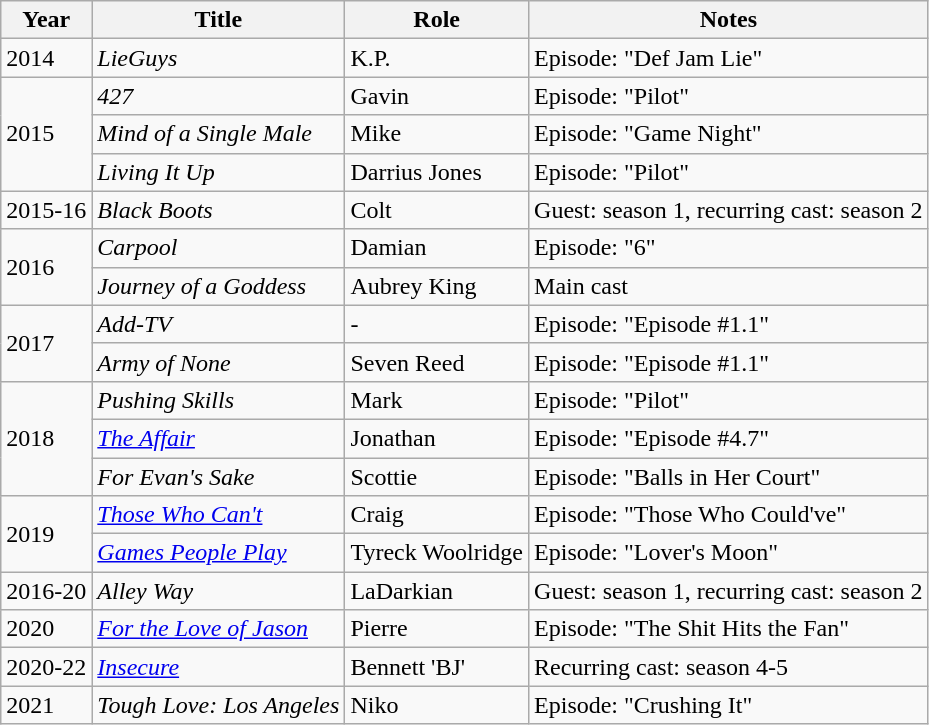<table class="wikitable sortable">
<tr>
<th>Year</th>
<th>Title</th>
<th>Role</th>
<th>Notes</th>
</tr>
<tr>
<td>2014</td>
<td><em>LieGuys</em></td>
<td>K.P.</td>
<td>Episode: "Def Jam Lie"</td>
</tr>
<tr>
<td rowspan="3">2015</td>
<td><em>427</em></td>
<td>Gavin</td>
<td>Episode: "Pilot"</td>
</tr>
<tr>
<td><em>Mind of a Single Male</em></td>
<td>Mike</td>
<td>Episode: "Game Night"</td>
</tr>
<tr>
<td><em>Living It Up</em></td>
<td>Darrius Jones</td>
<td>Episode: "Pilot"</td>
</tr>
<tr>
<td>2015-16</td>
<td><em>Black Boots</em></td>
<td>Colt</td>
<td>Guest: season 1, recurring cast: season 2</td>
</tr>
<tr>
<td rowspan="2">2016</td>
<td><em>Carpool</em></td>
<td>Damian</td>
<td>Episode: "6"</td>
</tr>
<tr>
<td><em>Journey of a Goddess</em></td>
<td>Aubrey King</td>
<td>Main cast</td>
</tr>
<tr>
<td rowspan="2">2017</td>
<td><em>Add-TV</em></td>
<td>-</td>
<td>Episode: "Episode #1.1"</td>
</tr>
<tr>
<td><em>Army of None</em></td>
<td>Seven Reed</td>
<td>Episode: "Episode #1.1"</td>
</tr>
<tr>
<td rowspan="3">2018</td>
<td><em>Pushing Skills</em></td>
<td>Mark</td>
<td>Episode: "Pilot"</td>
</tr>
<tr>
<td><em><a href='#'>The Affair</a></em></td>
<td>Jonathan</td>
<td>Episode: "Episode #4.7"</td>
</tr>
<tr>
<td><em>For Evan's Sake</em></td>
<td>Scottie</td>
<td>Episode: "Balls in Her Court"</td>
</tr>
<tr>
<td rowspan="2">2019</td>
<td><em><a href='#'>Those Who Can't</a></em></td>
<td>Craig</td>
<td>Episode: "Those Who Could've"</td>
</tr>
<tr>
<td><em><a href='#'>Games People Play</a></em></td>
<td>Tyreck Woolridge</td>
<td>Episode: "Lover's Moon"</td>
</tr>
<tr>
<td>2016-20</td>
<td><em>Alley Way</em></td>
<td>LaDarkian</td>
<td>Guest: season 1, recurring cast: season 2</td>
</tr>
<tr>
<td>2020</td>
<td><em><a href='#'>For the Love of Jason</a></em></td>
<td>Pierre</td>
<td>Episode: "The Shit Hits the Fan"</td>
</tr>
<tr>
<td>2020-22</td>
<td><em><a href='#'>Insecure</a></em></td>
<td>Bennett 'BJ'</td>
<td>Recurring cast: season 4-5</td>
</tr>
<tr>
<td>2021</td>
<td><em>Tough Love: Los Angeles</em></td>
<td>Niko</td>
<td>Episode: "Crushing It"</td>
</tr>
</table>
